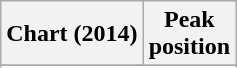<table class="wikitable sortable plainrowheaders">
<tr>
<th>Chart (2014)</th>
<th>Peak<br>position</th>
</tr>
<tr>
</tr>
<tr>
</tr>
</table>
